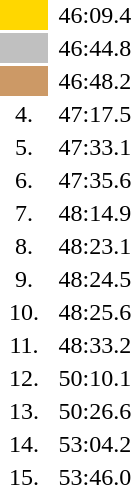<table style="text-align:center">
<tr>
<td width=30 style="background:gold;"></td>
<td align=left></td>
<td>46:09.4</td>
</tr>
<tr>
<td style="background:silver;"></td>
<td align=left></td>
<td>46:44.8</td>
</tr>
<tr>
<td style="background:#cc9966;"></td>
<td align=left></td>
<td>46:48.2</td>
</tr>
<tr>
<td>4.</td>
<td align=left></td>
<td>47:17.5</td>
</tr>
<tr>
<td>5.</td>
<td align=left></td>
<td>47:33.1</td>
</tr>
<tr>
<td>6.</td>
<td align=left></td>
<td>47:35.6</td>
</tr>
<tr>
<td>7.</td>
<td align=left></td>
<td>48:14.9</td>
</tr>
<tr>
<td>8.</td>
<td align=left></td>
<td>48:23.1</td>
</tr>
<tr>
<td>9.</td>
<td align=left></td>
<td>48:24.5</td>
</tr>
<tr>
<td>10.</td>
<td align=left></td>
<td>48:25.6</td>
</tr>
<tr>
<td>11.</td>
<td align=left></td>
<td>48:33.2</td>
</tr>
<tr>
<td>12.</td>
<td align=left></td>
<td>50:10.1</td>
</tr>
<tr>
<td>13.</td>
<td align=left></td>
<td>50:26.6</td>
</tr>
<tr>
<td>14.</td>
<td align=left></td>
<td>53:04.2</td>
</tr>
<tr>
<td>15.</td>
<td align=left></td>
<td>53:46.0</td>
</tr>
</table>
